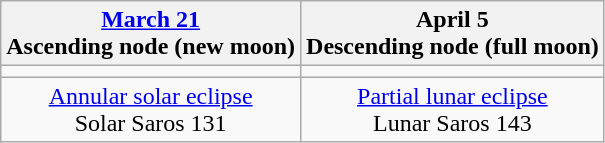<table class="wikitable">
<tr>
<th><a href='#'>March 21</a><br>Ascending node (new moon)<br></th>
<th>April 5<br>Descending node (full moon)<br></th>
</tr>
<tr>
<td></td>
<td></td>
</tr>
<tr align=center>
<td><a href='#'>Annular solar eclipse</a><br>Solar Saros 131</td>
<td><a href='#'>Partial lunar eclipse</a><br>Lunar Saros 143</td>
</tr>
</table>
